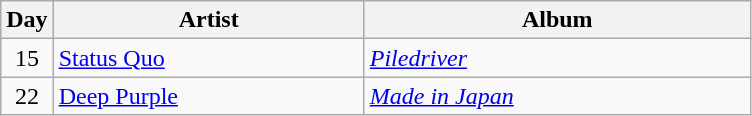<table class="wikitable" border="1">
<tr>
<th>Day</th>
<th width="200">Artist</th>
<th width="250">Album</th>
</tr>
<tr>
<td style="text-align:center;" rowspan="1">15</td>
<td><a href='#'>Status Quo</a></td>
<td><em><a href='#'>Piledriver</a></em></td>
</tr>
<tr>
<td style="text-align:center;" rowspan="1">22</td>
<td><a href='#'>Deep Purple</a></td>
<td><em><a href='#'>Made in Japan</a></em></td>
</tr>
</table>
